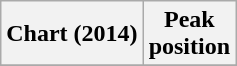<table class="wikitable">
<tr>
<th>Chart (2014)</th>
<th>Peak <br> position</th>
</tr>
<tr>
</tr>
</table>
